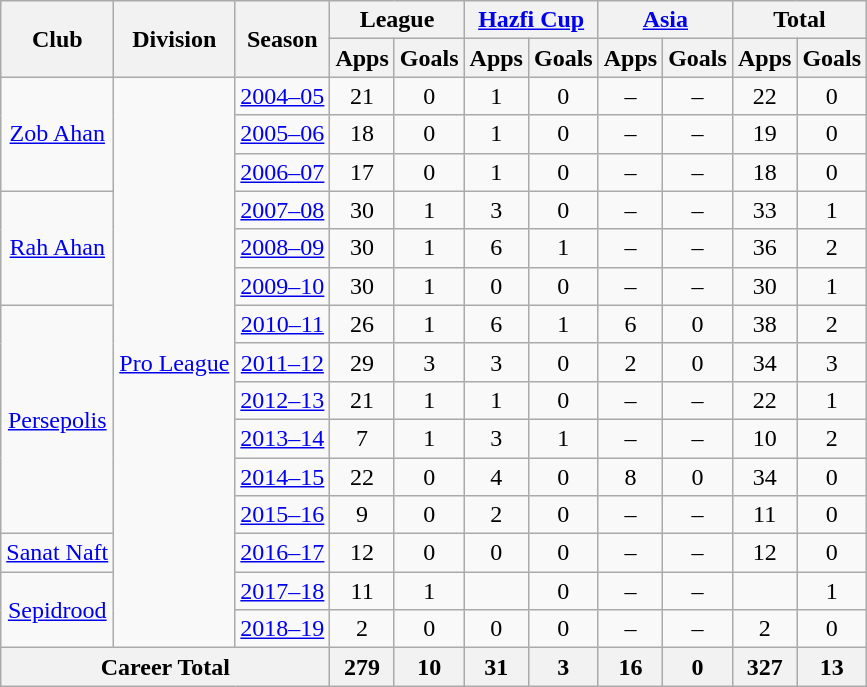<table class="wikitable" style="text-align: center;">
<tr>
<th rowspan=2>Club</th>
<th rowspan=2>Division</th>
<th rowspan=2>Season</th>
<th colspan=2>League</th>
<th colspan=2><a href='#'>Hazfi Cup</a></th>
<th colspan=2><a href='#'>Asia</a></th>
<th colspan=2>Total</th>
</tr>
<tr>
<th>Apps</th>
<th>Goals</th>
<th>Apps</th>
<th>Goals</th>
<th>Apps</th>
<th>Goals</th>
<th>Apps</th>
<th>Goals</th>
</tr>
<tr>
<td rowspan=3><a href='#'>Zob Ahan</a></td>
<td rowspan=15><a href='#'>Pro League</a></td>
<td><a href='#'>2004–05</a></td>
<td>21</td>
<td>0</td>
<td>1</td>
<td>0</td>
<td>–</td>
<td>–</td>
<td>22</td>
<td>0</td>
</tr>
<tr>
<td><a href='#'>2005–06</a></td>
<td>18</td>
<td>0</td>
<td>1</td>
<td>0</td>
<td>–</td>
<td>–</td>
<td>19</td>
<td>0</td>
</tr>
<tr>
<td><a href='#'>2006–07</a></td>
<td>17</td>
<td>0</td>
<td>1</td>
<td>0</td>
<td>–</td>
<td>–</td>
<td>18</td>
<td>0</td>
</tr>
<tr>
<td rowspan="3"><a href='#'>Rah Ahan</a></td>
<td><a href='#'>2007–08</a></td>
<td>30</td>
<td>1</td>
<td>3</td>
<td>0</td>
<td>–</td>
<td>–</td>
<td>33</td>
<td>1</td>
</tr>
<tr>
<td><a href='#'>2008–09</a></td>
<td>30</td>
<td>1</td>
<td>6</td>
<td>1</td>
<td>–</td>
<td>–</td>
<td>36</td>
<td>2</td>
</tr>
<tr>
<td><a href='#'>2009–10</a></td>
<td>30</td>
<td>1</td>
<td>0</td>
<td>0</td>
<td>–</td>
<td>–</td>
<td>30</td>
<td>1</td>
</tr>
<tr>
<td rowspan="6"><a href='#'>Persepolis</a></td>
<td><a href='#'>2010–11</a></td>
<td>26</td>
<td>1</td>
<td>6</td>
<td>1</td>
<td>6</td>
<td>0</td>
<td>38</td>
<td>2</td>
</tr>
<tr>
<td><a href='#'>2011–12</a></td>
<td>29</td>
<td>3</td>
<td>3</td>
<td>0</td>
<td>2</td>
<td>0</td>
<td>34</td>
<td>3</td>
</tr>
<tr>
<td><a href='#'>2012–13</a></td>
<td>21</td>
<td>1</td>
<td>1</td>
<td>0</td>
<td>–</td>
<td>–</td>
<td>22</td>
<td>1</td>
</tr>
<tr>
<td><a href='#'>2013–14</a></td>
<td>7</td>
<td>1</td>
<td>3</td>
<td>1</td>
<td>–</td>
<td>–</td>
<td>10</td>
<td>2</td>
</tr>
<tr>
<td><a href='#'>2014–15</a></td>
<td>22</td>
<td>0</td>
<td>4</td>
<td>0</td>
<td>8</td>
<td>0</td>
<td>34</td>
<td>0</td>
</tr>
<tr>
<td><a href='#'>2015–16</a></td>
<td>9</td>
<td>0</td>
<td>2</td>
<td>0</td>
<td>–</td>
<td>–</td>
<td>11</td>
<td>0</td>
</tr>
<tr>
<td rowspan="1"><a href='#'>Sanat Naft</a></td>
<td><a href='#'>2016–17</a></td>
<td>12</td>
<td>0</td>
<td>0</td>
<td>0</td>
<td>–</td>
<td>–</td>
<td>12</td>
<td>0</td>
</tr>
<tr>
<td rowspan="2"><a href='#'>Sepidrood</a></td>
<td><a href='#'>2017–18</a></td>
<td>11</td>
<td>1</td>
<td></td>
<td>0</td>
<td>–</td>
<td>–</td>
<td></td>
<td>1</td>
</tr>
<tr>
<td><a href='#'>2018–19</a></td>
<td>2</td>
<td>0</td>
<td>0</td>
<td>0</td>
<td>–</td>
<td>–</td>
<td>2</td>
<td>0</td>
</tr>
<tr>
<th colspan=3>Career Total</th>
<th>279</th>
<th>10</th>
<th>31</th>
<th>3</th>
<th>16</th>
<th>0</th>
<th>327</th>
<th>13</th>
</tr>
</table>
